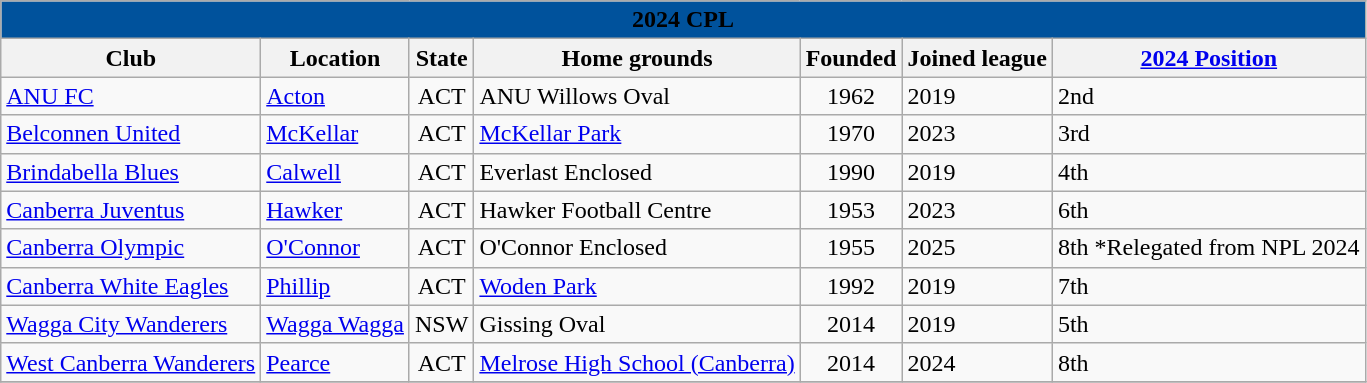<table class="wikitable sortable">
<tr>
<th style="background:#00529c;" colspan="7"><span>2024 CPL</span></th>
</tr>
<tr>
<th>Club</th>
<th>Location</th>
<th>State</th>
<th>Home grounds</th>
<th>Founded</th>
<th>Joined league</th>
<th><a href='#'>2024 Position</a></th>
</tr>
<tr>
<td><a href='#'>ANU FC</a></td>
<td><a href='#'>Acton</a></td>
<td align=center>ACT</td>
<td>ANU Willows Oval</td>
<td align=center>1962</td>
<td>2019</td>
<td>2nd</td>
</tr>
<tr>
<td><a href='#'>Belconnen United</a></td>
<td><a href='#'>McKellar</a></td>
<td align=center>ACT</td>
<td><a href='#'>McKellar Park</a></td>
<td align=center>1970</td>
<td>2023</td>
<td>3rd</td>
</tr>
<tr>
<td><a href='#'>Brindabella Blues</a></td>
<td><a href='#'>Calwell</a></td>
<td align=center>ACT</td>
<td>Everlast Enclosed</td>
<td align=center>1990</td>
<td>2019</td>
<td>4th</td>
</tr>
<tr>
<td><a href='#'>Canberra Juventus</a></td>
<td><a href='#'>Hawker</a></td>
<td align=center>ACT</td>
<td>Hawker Football Centre</td>
<td align=center>1953</td>
<td>2023</td>
<td>6th</td>
</tr>
<tr>
<td><a href='#'>Canberra Olympic</a></td>
<td><a href='#'>O'Connor</a></td>
<td align=center>ACT</td>
<td>O'Connor Enclosed</td>
<td align=center>1955</td>
<td>2025</td>
<td>8th *Relegated from NPL 2024</td>
</tr>
<tr>
<td><a href='#'>Canberra White Eagles</a></td>
<td><a href='#'>Phillip</a></td>
<td align=center>ACT</td>
<td><a href='#'>Woden Park</a></td>
<td align=center>1992</td>
<td>2019</td>
<td>7th</td>
</tr>
<tr>
<td><a href='#'>Wagga City Wanderers</a></td>
<td><a href='#'>Wagga Wagga</a></td>
<td align=center>NSW</td>
<td>Gissing Oval</td>
<td align=center>2014</td>
<td>2019</td>
<td>5th</td>
</tr>
<tr>
<td><a href='#'>West Canberra Wanderers</a></td>
<td><a href='#'>Pearce</a></td>
<td align=center>ACT</td>
<td><a href='#'>Melrose High School (Canberra)</a></td>
<td align=center>2014</td>
<td>2024</td>
<td>8th</td>
</tr>
<tr>
</tr>
</table>
